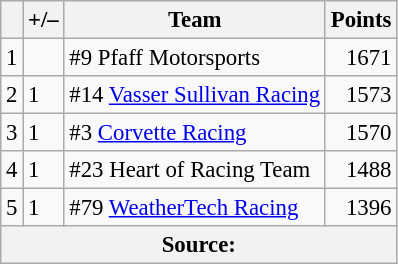<table class="wikitable" style="font-size: 95%;">
<tr>
<th scope="col"></th>
<th scope="col">+/–</th>
<th scope="col">Team</th>
<th scope="col">Points</th>
</tr>
<tr>
<td align=center>1</td>
<td align="left"></td>
<td> #9 Pfaff Motorsports</td>
<td align=right>1671</td>
</tr>
<tr>
<td align=center>2</td>
<td align="left"> 1</td>
<td> #14 <a href='#'>Vasser Sullivan Racing</a></td>
<td align=right>1573</td>
</tr>
<tr>
<td align=center>3</td>
<td align="left"> 1</td>
<td> #3 <a href='#'>Corvette Racing</a></td>
<td align=right>1570</td>
</tr>
<tr>
<td align=center>4</td>
<td align="left"> 1</td>
<td> #23 Heart of Racing Team</td>
<td align=right>1488</td>
</tr>
<tr>
<td align=center>5</td>
<td align="left"> 1</td>
<td> #79 <a href='#'>WeatherTech Racing</a></td>
<td align=right>1396</td>
</tr>
<tr>
<th colspan=5>Source:</th>
</tr>
</table>
